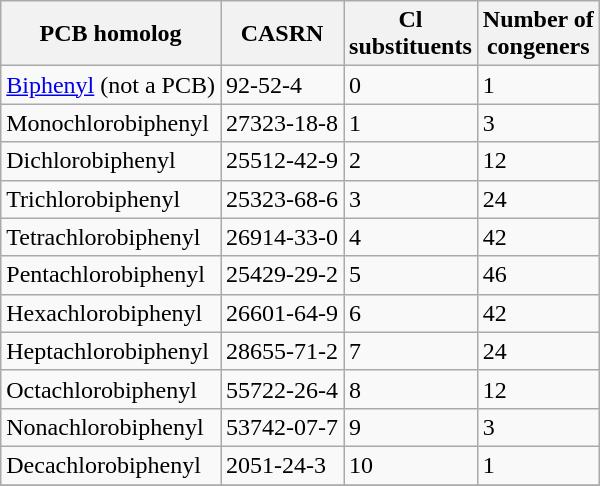<table class="wikitable">
<tr>
<th>PCB homolog</th>
<th>CASRN</th>
<th>Cl<br>substituents</th>
<th>Number of<br>congeners</th>
</tr>
<tr>
<td><a href='#'>Biphenyl</a> (not a PCB)</td>
<td>92-52-4</td>
<td>0</td>
<td>1</td>
</tr>
<tr>
<td>Monochlorobiphenyl</td>
<td>27323-18-8</td>
<td>1</td>
<td>3</td>
</tr>
<tr>
<td>Dichlorobiphenyl</td>
<td>25512-42-9</td>
<td>2</td>
<td>12</td>
</tr>
<tr>
<td>Trichlorobiphenyl</td>
<td>25323-68-6</td>
<td>3</td>
<td>24</td>
</tr>
<tr>
<td>Tetrachlorobiphenyl</td>
<td>26914-33-0</td>
<td>4</td>
<td>42</td>
</tr>
<tr>
<td>Pentachlorobiphenyl</td>
<td>25429-29-2</td>
<td>5</td>
<td>46</td>
</tr>
<tr>
<td>Hexachlorobiphenyl</td>
<td>26601-64-9</td>
<td>6</td>
<td>42</td>
</tr>
<tr>
<td>Heptachlorobiphenyl</td>
<td>28655-71-2</td>
<td>7</td>
<td>24</td>
</tr>
<tr>
<td>Octachlorobiphenyl</td>
<td>55722-26-4</td>
<td>8</td>
<td>12</td>
</tr>
<tr>
<td>Nonachlorobiphenyl</td>
<td>53742-07-7</td>
<td>9</td>
<td>3</td>
</tr>
<tr>
<td>Decachlorobiphenyl</td>
<td>2051-24-3</td>
<td>10</td>
<td>1</td>
</tr>
<tr>
</tr>
</table>
